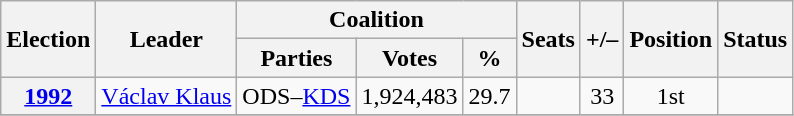<table class=wikitable style="text-align: center;">
<tr>
<th rowspan=2>Election</th>
<th rowspan=2>Leader</th>
<th colspan=3>Coalition</th>
<th rowspan=2>Seats</th>
<th rowspan=2>+/–</th>
<th rowspan=2>Position</th>
<th rowspan=2>Status</th>
</tr>
<tr>
<th>Parties</th>
<th>Votes</th>
<th>%</th>
</tr>
<tr>
<th><a href='#'>1992</a></th>
<td><a href='#'>Václav Klaus</a></td>
<td>ODS–<a href='#'>KDS</a></td>
<td>1,924,483</td>
<td>29.7</td>
<td></td>
<td> 33</td>
<td> 1st</td>
<td></td>
</tr>
<tr>
</tr>
</table>
